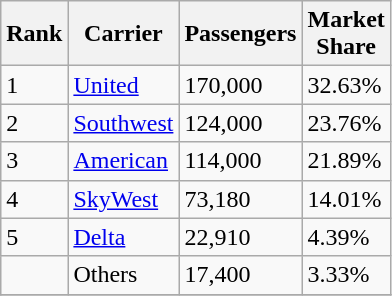<table class="wikitable">
<tr>
<th>Rank</th>
<th>Carrier</th>
<th>Passengers</th>
<th>Market<br>Share</th>
</tr>
<tr>
<td>1</td>
<td><a href='#'>United</a></td>
<td>170,000</td>
<td>32.63%</td>
</tr>
<tr>
<td>2</td>
<td><a href='#'>Southwest</a></td>
<td>124,000</td>
<td>23.76%</td>
</tr>
<tr>
<td>3</td>
<td><a href='#'>American</a></td>
<td>114,000</td>
<td>21.89%</td>
</tr>
<tr>
<td>4</td>
<td><a href='#'>SkyWest</a></td>
<td>73,180</td>
<td>14.01%</td>
</tr>
<tr>
<td>5</td>
<td><a href='#'>Delta</a></td>
<td>22,910</td>
<td>4.39%</td>
</tr>
<tr>
<td></td>
<td>Others</td>
<td>17,400</td>
<td>3.33%</td>
</tr>
<tr>
</tr>
</table>
